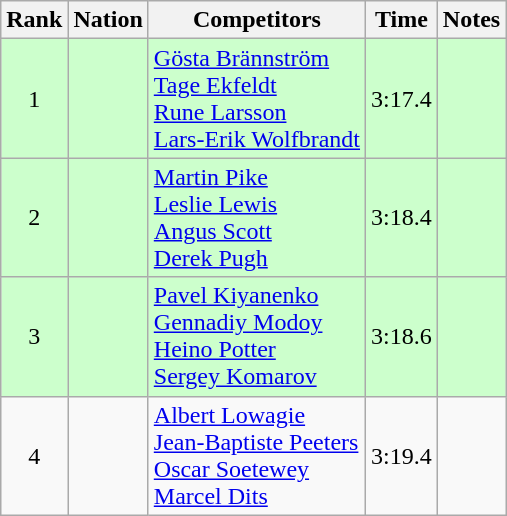<table class="wikitable sortable" style="text-align:center">
<tr>
<th>Rank</th>
<th>Nation</th>
<th>Competitors</th>
<th>Time</th>
<th>Notes</th>
</tr>
<tr bgcolor=ccffcc>
<td>1</td>
<td align=left></td>
<td align=left><a href='#'>Gösta Brännström</a><br><a href='#'>Tage Ekfeldt</a><br><a href='#'>Rune Larsson</a><br><a href='#'>Lars-Erik Wolfbrandt</a></td>
<td>3:17.4</td>
<td></td>
</tr>
<tr bgcolor=ccffcc>
<td>2</td>
<td align=left></td>
<td align=left><a href='#'>Martin Pike</a><br><a href='#'>Leslie Lewis</a><br><a href='#'>Angus Scott</a><br><a href='#'>Derek Pugh</a></td>
<td>3:18.4</td>
<td></td>
</tr>
<tr bgcolor=ccffcc>
<td>3</td>
<td align=left></td>
<td align=left><a href='#'>Pavel Kiyanenko</a><br><a href='#'>Gennadiy Modoy</a><br><a href='#'>Heino Potter</a><br><a href='#'>Sergey Komarov</a></td>
<td>3:18.6</td>
<td></td>
</tr>
<tr>
<td>4</td>
<td align=left></td>
<td align=left><a href='#'>Albert Lowagie</a><br><a href='#'>Jean-Baptiste Peeters</a><br><a href='#'>Oscar Soetewey</a><br> <a href='#'>Marcel Dits</a></td>
<td>3:19.4</td>
<td></td>
</tr>
</table>
